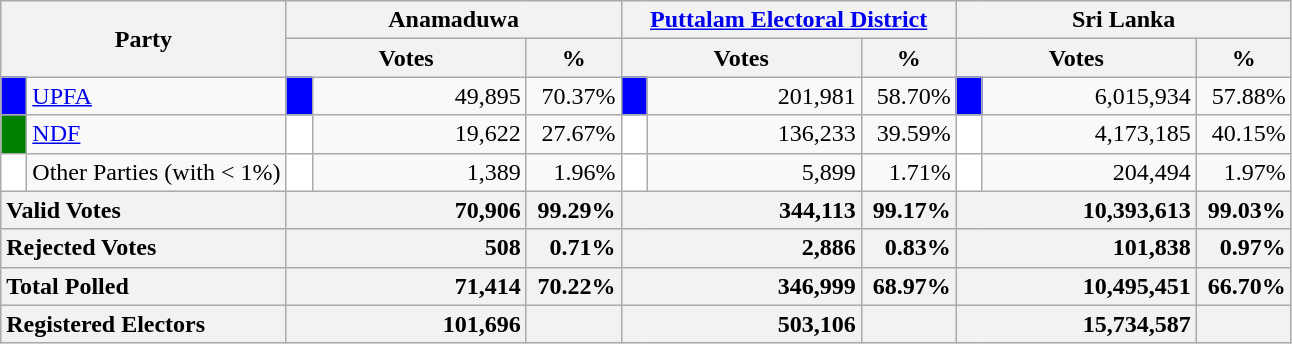<table class="wikitable">
<tr>
<th colspan="2" width="144px"rowspan="2">Party</th>
<th colspan="3" width="216px">Anamaduwa</th>
<th colspan="3" width="216px"><a href='#'>Puttalam Electoral District</a></th>
<th colspan="3" width="216px">Sri Lanka</th>
</tr>
<tr>
<th colspan="2" width="144px">Votes</th>
<th>%</th>
<th colspan="2" width="144px">Votes</th>
<th>%</th>
<th colspan="2" width="144px">Votes</th>
<th>%</th>
</tr>
<tr>
<td style="background-color:blue;" width="10px"></td>
<td style="text-align:left;"><a href='#'>UPFA</a></td>
<td style="background-color:blue;" width="10px"></td>
<td style="text-align:right;">49,895</td>
<td style="text-align:right;">70.37%</td>
<td style="background-color:blue;" width="10px"></td>
<td style="text-align:right;">201,981</td>
<td style="text-align:right;">58.70%</td>
<td style="background-color:blue;" width="10px"></td>
<td style="text-align:right;">6,015,934</td>
<td style="text-align:right;">57.88%</td>
</tr>
<tr>
<td style="background-color:green;" width="10px"></td>
<td style="text-align:left;"><a href='#'>NDF</a></td>
<td style="background-color:white;" width="10px"></td>
<td style="text-align:right;">19,622</td>
<td style="text-align:right;">27.67%</td>
<td style="background-color:white;" width="10px"></td>
<td style="text-align:right;">136,233</td>
<td style="text-align:right;">39.59%</td>
<td style="background-color:white;" width="10px"></td>
<td style="text-align:right;">4,173,185</td>
<td style="text-align:right;">40.15%</td>
</tr>
<tr>
<td style="background-color:white;" width="10px"></td>
<td style="text-align:left;">Other Parties (with < 1%)</td>
<td style="background-color:white;" width="10px"></td>
<td style="text-align:right;">1,389</td>
<td style="text-align:right;">1.96%</td>
<td style="background-color:white;" width="10px"></td>
<td style="text-align:right;">5,899</td>
<td style="text-align:right;">1.71%</td>
<td style="background-color:white;" width="10px"></td>
<td style="text-align:right;">204,494</td>
<td style="text-align:right;">1.97%</td>
</tr>
<tr>
<th colspan="2" width="144px"style="text-align:left;">Valid Votes</th>
<th style="text-align:right;"colspan="2" width="144px">70,906</th>
<th style="text-align:right;">99.29%</th>
<th style="text-align:right;"colspan="2" width="144px">344,113</th>
<th style="text-align:right;">99.17%</th>
<th style="text-align:right;"colspan="2" width="144px">10,393,613</th>
<th style="text-align:right;">99.03%</th>
</tr>
<tr>
<th colspan="2" width="144px"style="text-align:left;">Rejected Votes</th>
<th style="text-align:right;"colspan="2" width="144px">508</th>
<th style="text-align:right;">0.71%</th>
<th style="text-align:right;"colspan="2" width="144px">2,886</th>
<th style="text-align:right;">0.83%</th>
<th style="text-align:right;"colspan="2" width="144px">101,838</th>
<th style="text-align:right;">0.97%</th>
</tr>
<tr>
<th colspan="2" width="144px"style="text-align:left;">Total Polled</th>
<th style="text-align:right;"colspan="2" width="144px">71,414</th>
<th style="text-align:right;">70.22%</th>
<th style="text-align:right;"colspan="2" width="144px">346,999</th>
<th style="text-align:right;">68.97%</th>
<th style="text-align:right;"colspan="2" width="144px">10,495,451</th>
<th style="text-align:right;">66.70%</th>
</tr>
<tr>
<th colspan="2" width="144px"style="text-align:left;">Registered Electors</th>
<th style="text-align:right;"colspan="2" width="144px">101,696</th>
<th></th>
<th style="text-align:right;"colspan="2" width="144px">503,106</th>
<th></th>
<th style="text-align:right;"colspan="2" width="144px">15,734,587</th>
<th></th>
</tr>
</table>
